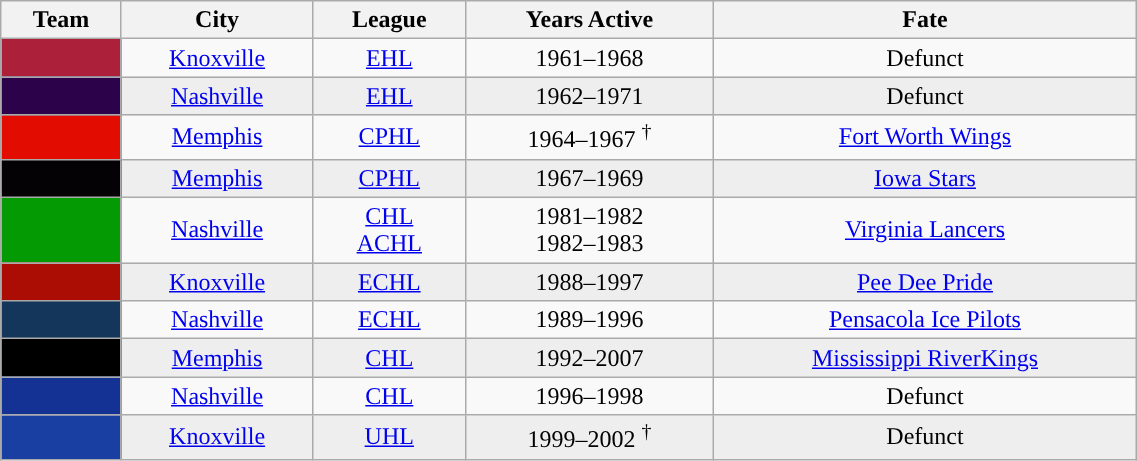<table class="wikitable sortable" width="60%">
<tr>
<th>Team</th>
<th>City</th>
<th>League</th>
<th>Years Active</th>
<th>Fate</th>
</tr>
<tr align=center>
<td style="color:white; background:#ad2039"><strong><a href='#'></a></strong></td>
<td><a href='#'>Knoxville</a></td>
<td><a href='#'>EHL</a></td>
<td>1961–1968</td>
<td>Defunct</td>
</tr>
<tr align=center bgcolor=eeeeee>
<td style="color:white; background:#2c024a; "><strong><a href='#'></a></strong></td>
<td><a href='#'>Nashville</a></td>
<td><a href='#'>EHL</a></td>
<td>1962–1971</td>
<td>Defunct</td>
</tr>
<tr align=center>
<td style="color:white; background:#e20c00"><strong><a href='#'></a></strong></td>
<td><a href='#'>Memphis</a></td>
<td><a href='#'>CPHL</a></td>
<td>1964–1967 <sup>†</sup></td>
<td><a href='#'>Fort Worth Wings</a></td>
</tr>
<tr align=center bgcolor=eeeeee>
<td style="color:white; background:#040204"><strong><a href='#'></a></strong></td>
<td><a href='#'>Memphis</a></td>
<td><a href='#'>CPHL</a></td>
<td>1967–1969</td>
<td><a href='#'>Iowa Stars</a></td>
</tr>
<tr align=center>
<td style="color:white; background:#049a04; "><strong><a href='#'></a></strong></td>
<td><a href='#'>Nashville</a></td>
<td><a href='#'>CHL</a><br><a href='#'>ACHL</a></td>
<td>1981–1982<br>1982–1983</td>
<td><a href='#'>Virginia Lancers</a></td>
</tr>
<tr align=center bgcolor=eeeeee>
<td style="color:white; background:#ab0d04; "><strong><a href='#'></a></strong></td>
<td><a href='#'>Knoxville</a></td>
<td><a href='#'>ECHL</a></td>
<td>1988–1997</td>
<td><a href='#'>Pee Dee Pride</a></td>
</tr>
<tr align=center>
<td style="color:white; background:#14365b; "><strong><a href='#'></a></strong></td>
<td><a href='#'>Nashville</a></td>
<td><a href='#'>ECHL</a></td>
<td>1989–1996</td>
<td><a href='#'>Pensacola Ice Pilots</a></td>
</tr>
<tr align=center bgcolor=eeeeee>
<td style="color:white; background:#000000; "><strong><a href='#'></a></strong></td>
<td><a href='#'>Memphis</a></td>
<td><a href='#'>CHL</a></td>
<td>1992–2007</td>
<td><a href='#'>Mississippi RiverKings</a></td>
</tr>
<tr align=center>
<td style="color:white; background:#143294; "><strong><a href='#'></a></strong></td>
<td><a href='#'>Nashville</a></td>
<td><a href='#'>CHL</a></td>
<td>1996–1998</td>
<td>Defunct</td>
</tr>
<tr align=center bgcolor=eeeeee>
<td style="color:white; background:#1a3fa3; "><strong><a href='#'></a></strong></td>
<td><a href='#'>Knoxville</a></td>
<td><a href='#'>UHL</a></td>
<td>1999–2002 <sup>†</sup></td>
<td>Defunct</td>
</tr>
</table>
